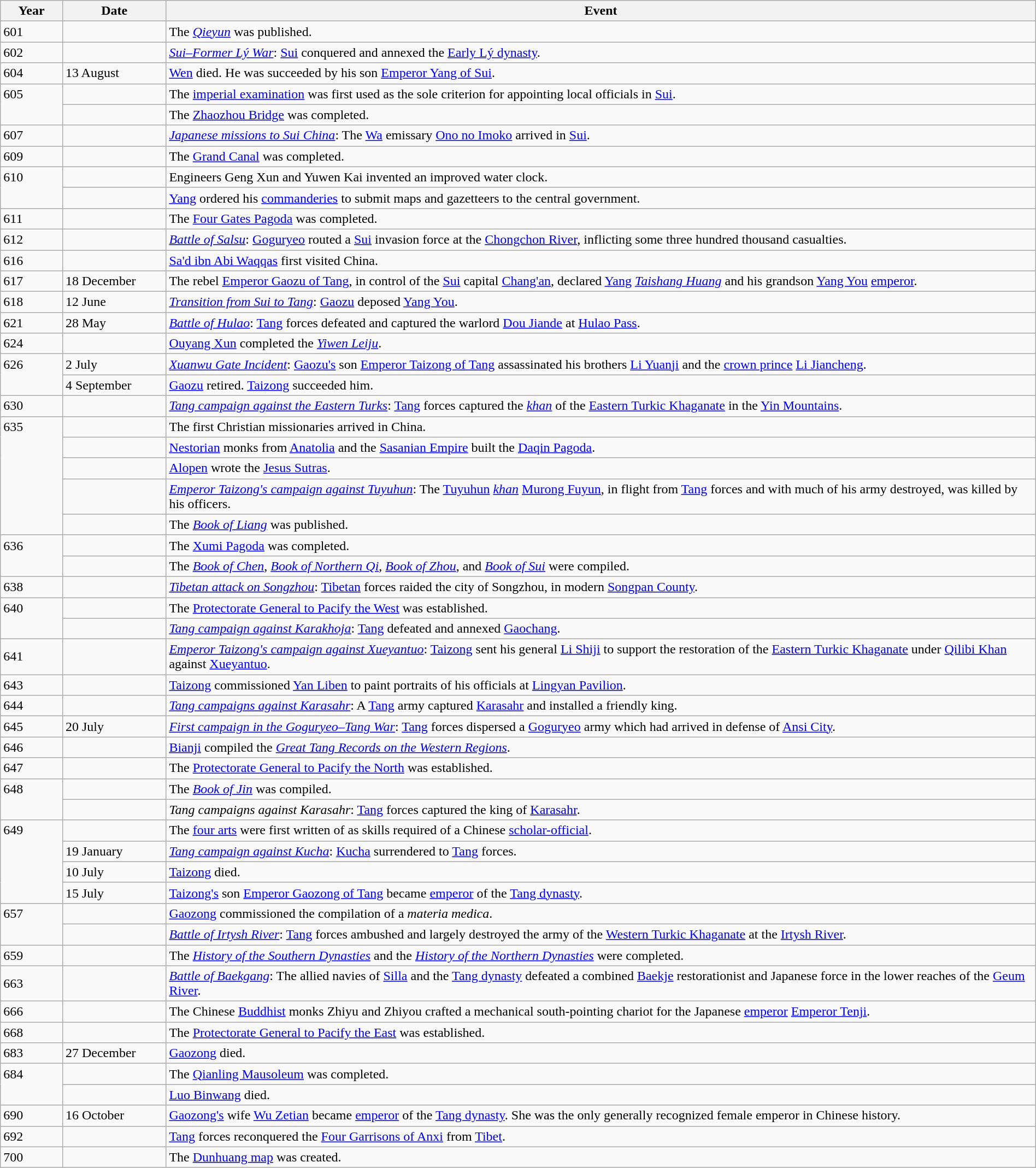<table class="wikitable" width="100%">
<tr>
<th style="width:6%">Year</th>
<th style="width:10%">Date</th>
<th>Event</th>
</tr>
<tr>
<td>601</td>
<td></td>
<td>The <em><a href='#'>Qieyun</a></em> was published.</td>
</tr>
<tr>
<td>602</td>
<td></td>
<td><em><a href='#'>Sui–Former Lý War</a></em>: <a href='#'>Sui</a> conquered and annexed the <a href='#'>Early Lý dynasty</a>.</td>
</tr>
<tr>
<td>604</td>
<td>13 August</td>
<td><a href='#'>Wen</a> died.  He was succeeded by his son <a href='#'>Emperor Yang of Sui</a>.</td>
</tr>
<tr>
<td rowspan="2" valign="top">605</td>
<td></td>
<td>The <a href='#'>imperial examination</a> was first used as the sole criterion for appointing local officials in <a href='#'>Sui</a>.</td>
</tr>
<tr>
<td></td>
<td>The <a href='#'>Zhaozhou Bridge</a> was completed.</td>
</tr>
<tr>
<td>607</td>
<td></td>
<td><em><a href='#'>Japanese missions to Sui China</a></em>: The <a href='#'>Wa</a> emissary <a href='#'>Ono no Imoko</a> arrived in <a href='#'>Sui</a>.</td>
</tr>
<tr>
<td>609</td>
<td></td>
<td>The <a href='#'>Grand Canal</a> was completed.</td>
</tr>
<tr>
<td rowspan="2" valign="top">610</td>
<td></td>
<td>Engineers Geng Xun and Yuwen Kai invented an improved water clock.</td>
</tr>
<tr>
<td></td>
<td><a href='#'>Yang</a> ordered his <a href='#'>commanderies</a> to submit maps and gazetteers to the central government.</td>
</tr>
<tr>
<td>611</td>
<td></td>
<td>The <a href='#'>Four Gates Pagoda</a> was completed.</td>
</tr>
<tr>
<td>612</td>
<td></td>
<td><em><a href='#'>Battle of Salsu</a></em>: <a href='#'>Goguryeo</a> routed a <a href='#'>Sui</a> invasion force at the <a href='#'>Chongchon River</a>, inflicting some three hundred thousand casualties.</td>
</tr>
<tr>
<td>616</td>
<td></td>
<td><a href='#'>Sa'd ibn Abi Waqqas</a> first visited China.</td>
</tr>
<tr>
<td>617</td>
<td>18 December</td>
<td>The rebel <a href='#'>Emperor Gaozu of Tang</a>, in control of the <a href='#'>Sui</a> capital <a href='#'>Chang'an</a>, declared <a href='#'>Yang</a> <em><a href='#'>Taishang Huang</a></em> and his grandson <a href='#'>Yang You</a> <a href='#'>emperor</a>.</td>
</tr>
<tr>
<td>618</td>
<td>12 June</td>
<td><em><a href='#'>Transition from Sui to Tang</a></em>: <a href='#'>Gaozu</a> deposed <a href='#'>Yang You</a>.</td>
</tr>
<tr>
<td>621</td>
<td>28 May</td>
<td><em><a href='#'>Battle of Hulao</a></em>: <a href='#'>Tang</a> forces defeated and captured the warlord <a href='#'>Dou Jiande</a> at <a href='#'>Hulao Pass</a>.</td>
</tr>
<tr>
<td>624</td>
<td></td>
<td><a href='#'>Ouyang Xun</a> completed the <em><a href='#'>Yiwen Leiju</a></em>.</td>
</tr>
<tr>
<td rowspan="2" valign="top">626</td>
<td>2 July</td>
<td><em><a href='#'>Xuanwu Gate Incident</a></em>: <a href='#'>Gaozu's</a> son <a href='#'>Emperor Taizong of Tang</a> assassinated his brothers <a href='#'>Li Yuanji</a> and the <a href='#'>crown prince</a> <a href='#'>Li Jiancheng</a>.</td>
</tr>
<tr>
<td>4 September</td>
<td><a href='#'>Gaozu</a> retired.  <a href='#'>Taizong</a> succeeded him.</td>
</tr>
<tr>
<td>630</td>
<td></td>
<td><em><a href='#'>Tang campaign against the Eastern Turks</a></em>: <a href='#'>Tang</a> forces captured the <em><a href='#'>khan</a></em> of the <a href='#'>Eastern Turkic Khaganate</a> in the <a href='#'>Yin Mountains</a>.</td>
</tr>
<tr>
<td rowspan="5" valign="top">635</td>
<td></td>
<td>The first Christian missionaries arrived in China.</td>
</tr>
<tr>
<td></td>
<td><a href='#'>Nestorian</a> monks from <a href='#'>Anatolia</a> and the <a href='#'>Sasanian Empire</a> built the <a href='#'>Daqin Pagoda</a>.</td>
</tr>
<tr>
<td></td>
<td><a href='#'>Alopen</a> wrote the <a href='#'>Jesus Sutras</a>.</td>
</tr>
<tr>
<td></td>
<td><em><a href='#'>Emperor Taizong's campaign against Tuyuhun</a></em>: The <a href='#'>Tuyuhun</a> <em><a href='#'>khan</a></em> <a href='#'>Murong Fuyun</a>, in flight from <a href='#'>Tang</a> forces and with much of his army destroyed, was killed by his officers.</td>
</tr>
<tr>
<td></td>
<td>The <em><a href='#'>Book of Liang</a></em> was published.</td>
</tr>
<tr>
<td rowspan="2" valign="top">636</td>
<td></td>
<td>The <a href='#'>Xumi Pagoda</a> was completed.</td>
</tr>
<tr>
<td></td>
<td>The <em><a href='#'>Book of Chen</a></em>, <em><a href='#'>Book of Northern Qi</a></em>, <em><a href='#'>Book of Zhou</a></em>, and <em><a href='#'>Book of Sui</a></em> were compiled.</td>
</tr>
<tr>
<td>638</td>
<td></td>
<td><em><a href='#'>Tibetan attack on Songzhou</a></em>: <a href='#'>Tibetan</a> forces raided the city of Songzhou, in modern <a href='#'>Songpan County</a>.</td>
</tr>
<tr>
<td rowspan="2" valign="top">640</td>
<td></td>
<td>The <a href='#'>Protectorate General to Pacify the West</a> was established.</td>
</tr>
<tr>
<td></td>
<td><em><a href='#'>Tang campaign against Karakhoja</a></em>: <a href='#'>Tang</a> defeated and annexed <a href='#'>Gaochang</a>.</td>
</tr>
<tr>
<td>641</td>
<td></td>
<td><em><a href='#'>Emperor Taizong's campaign against Xueyantuo</a></em>: <a href='#'>Taizong</a> sent his general <a href='#'>Li Shiji</a> to support the restoration of the <a href='#'>Eastern Turkic Khaganate</a> under <a href='#'>Qilibi Khan</a> against <a href='#'>Xueyantuo</a>.</td>
</tr>
<tr>
<td>643</td>
<td></td>
<td><a href='#'>Taizong</a> commissioned <a href='#'>Yan Liben</a> to paint portraits of his officials at <a href='#'>Lingyan Pavilion</a>.</td>
</tr>
<tr>
<td>644</td>
<td></td>
<td><em><a href='#'>Tang campaigns against Karasahr</a></em>: A <a href='#'>Tang</a> army captured <a href='#'>Karasahr</a> and installed a friendly king.</td>
</tr>
<tr>
<td>645</td>
<td>20 July</td>
<td><em><a href='#'>First campaign in the Goguryeo–Tang War</a></em>: <a href='#'>Tang</a> forces dispersed a <a href='#'>Goguryeo</a> army which had arrived in defense of <a href='#'>Ansi City</a>.</td>
</tr>
<tr>
<td>646</td>
<td></td>
<td><a href='#'>Bianji</a> compiled the <em><a href='#'>Great Tang Records on the Western Regions</a></em>.</td>
</tr>
<tr>
<td>647</td>
<td></td>
<td>The <a href='#'>Protectorate General to Pacify the North</a> was established.</td>
</tr>
<tr>
<td rowspan="2" valign="top">648</td>
<td></td>
<td>The <em><a href='#'>Book of Jin</a></em> was compiled.</td>
</tr>
<tr>
<td></td>
<td><em>Tang campaigns against Karasahr</em>: <a href='#'>Tang</a> forces captured the king of <a href='#'>Karasahr</a>.</td>
</tr>
<tr>
<td rowspan="4" valign="top">649</td>
<td></td>
<td>The <a href='#'>four arts</a> were first written of as skills required of a Chinese <a href='#'>scholar-official</a>.</td>
</tr>
<tr>
<td>19 January</td>
<td><em><a href='#'>Tang campaign against Kucha</a></em>: <a href='#'>Kucha</a> surrendered to <a href='#'>Tang</a> forces.</td>
</tr>
<tr>
<td>10 July</td>
<td><a href='#'>Taizong</a> died.</td>
</tr>
<tr>
<td>15 July</td>
<td><a href='#'>Taizong's</a> son <a href='#'>Emperor Gaozong of Tang</a> became <a href='#'>emperor</a> of the <a href='#'>Tang dynasty</a>.</td>
</tr>
<tr>
<td rowspan="2" valign="top">657</td>
<td></td>
<td><a href='#'>Gaozong</a> commissioned the compilation of a <em>materia medica</em>.</td>
</tr>
<tr>
<td></td>
<td><em><a href='#'>Battle of Irtysh River</a></em>: <a href='#'>Tang</a> forces ambushed and largely destroyed the army of the <a href='#'>Western Turkic Khaganate</a> at the <a href='#'>Irtysh River</a>.</td>
</tr>
<tr>
<td>659</td>
<td></td>
<td>The <em><a href='#'>History of the Southern Dynasties</a></em> and the <em><a href='#'>History of the Northern Dynasties</a></em> were completed.</td>
</tr>
<tr>
<td>663</td>
<td></td>
<td><em><a href='#'>Battle of Baekgang</a></em>: The allied navies of <a href='#'>Silla</a> and the <a href='#'>Tang dynasty</a> defeated a combined <a href='#'>Baekje</a> restorationist and Japanese force in the lower reaches of the <a href='#'>Geum River</a>.</td>
</tr>
<tr>
<td>666</td>
<td></td>
<td>The Chinese <a href='#'>Buddhist</a> monks Zhiyu and Zhiyou crafted a mechanical south-pointing chariot for the Japanese <a href='#'>emperor</a> <a href='#'>Emperor Tenji</a>.</td>
</tr>
<tr>
<td>668</td>
<td></td>
<td>The <a href='#'>Protectorate General to Pacify the East</a> was established.</td>
</tr>
<tr>
<td>683</td>
<td>27 December</td>
<td><a href='#'>Gaozong</a> died.</td>
</tr>
<tr>
<td rowspan="2" valign="top">684</td>
<td></td>
<td>The <a href='#'>Qianling Mausoleum</a> was completed.</td>
</tr>
<tr>
<td></td>
<td><a href='#'>Luo Binwang</a> died.</td>
</tr>
<tr>
<td>690</td>
<td>16 October</td>
<td><a href='#'>Gaozong's</a> wife <a href='#'>Wu Zetian</a> became <a href='#'>emperor</a> of the <a href='#'>Tang dynasty</a>. She was the only generally recognized female emperor in Chinese history.</td>
</tr>
<tr>
<td>692</td>
<td></td>
<td><a href='#'>Tang</a> forces reconquered the <a href='#'>Four Garrisons of Anxi</a> from <a href='#'>Tibet</a>.</td>
</tr>
<tr>
<td>700</td>
<td></td>
<td>The <a href='#'>Dunhuang map</a> was created.</td>
</tr>
</table>
